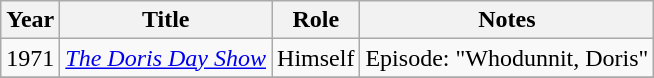<table class="wikitable">
<tr>
<th scope="col">Year</th>
<th scope="col">Title</th>
<th scope="col">Role</th>
<th scope="col">Notes</th>
</tr>
<tr>
<td>1971</td>
<td><em><a href='#'>The Doris Day Show</a></em></td>
<td>Himself</td>
<td>Episode: "Whodunnit, Doris"</td>
</tr>
<tr>
</tr>
</table>
